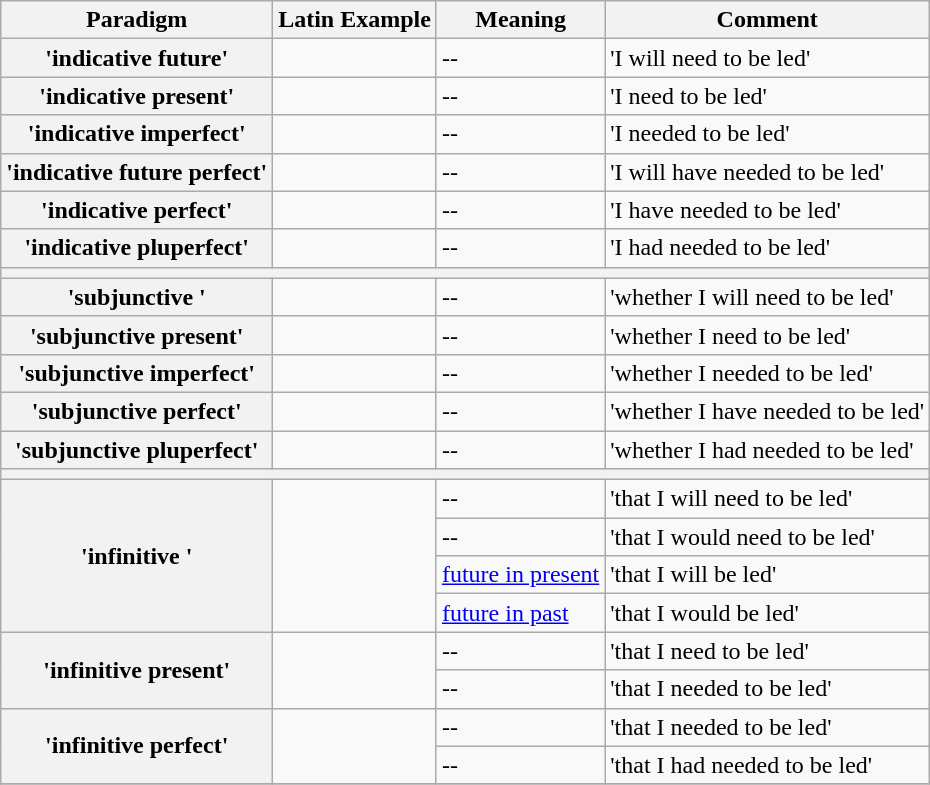<table class="wikitable">
<tr>
<th>Paradigm</th>
<th>Latin Example</th>
<th>Meaning</th>
<th>Comment</th>
</tr>
<tr>
<th rowspan=1>'indicative future'</th>
<td rowspan=1><strong></strong></td>
<td>--</td>
<td>'I will need to be led'</td>
</tr>
<tr>
<th rowspan=1>'indicative present'</th>
<td rowspan=1><strong></strong></td>
<td>--</td>
<td>'I need to be led'</td>
</tr>
<tr>
<th rowspan=1>'indicative imperfect'</th>
<td rowspan=1><strong></strong></td>
<td>--</td>
<td>'I needed to be led'</td>
</tr>
<tr>
<th rowspan=1>'indicative future perfect'</th>
<td rowspan=1><strong></strong></td>
<td>--</td>
<td>'I will have needed to be led'</td>
</tr>
<tr>
<th rowspan=1>'indicative perfect'</th>
<td rowspan=1><strong></strong></td>
<td>--</td>
<td>'I have needed to be led'</td>
</tr>
<tr>
<th rowspan=1>'indicative pluperfect'</th>
<td rowspan=1><strong></strong></td>
<td>--</td>
<td>'I had needed to be led'</td>
</tr>
<tr>
<th colspan=4></th>
</tr>
<tr>
<th rowspan=1>'subjunctive '</th>
<td rowspan=1><strong></strong></td>
<td>--</td>
<td>'whether I will need to be led'</td>
</tr>
<tr>
<th rowspan=1>'subjunctive present'</th>
<td rowspan=1><strong></strong></td>
<td>--</td>
<td>'whether I need to be led'</td>
</tr>
<tr>
<th rowspan=1>'subjunctive imperfect'</th>
<td rowspan=1><strong></strong></td>
<td>--</td>
<td>'whether I needed to be led'</td>
</tr>
<tr>
<th rowspan=1>'subjunctive perfect'</th>
<td rowspan=1><strong></strong></td>
<td>--</td>
<td>'whether I have needed to be led'</td>
</tr>
<tr>
<th rowspan=1>'subjunctive pluperfect'</th>
<td rowspan=1><strong></strong></td>
<td>--</td>
<td>'whether I had needed to be led'</td>
</tr>
<tr>
<th colspan=4></th>
</tr>
<tr>
<th rowspan=4>'infinitive '</th>
<td rowspan=4><strong></strong></td>
<td>--</td>
<td>'that I will need to be led'</td>
</tr>
<tr>
<td>--</td>
<td>'that I would need to be led'</td>
</tr>
<tr>
<td><a href='#'>future in present</a></td>
<td>'that I will be led'</td>
</tr>
<tr>
<td><a href='#'>future in past</a></td>
<td>'that I would be led'</td>
</tr>
<tr>
<th rowspan=2>'infinitive present'</th>
<td rowspan=2><strong></strong></td>
<td>--</td>
<td>'that I need to be led'</td>
</tr>
<tr>
<td>--</td>
<td>'that I needed to be led'</td>
</tr>
<tr>
<th rowspan=2>'infinitive perfect'</th>
<td rowspan=2><strong></strong></td>
<td>--</td>
<td>'that I needed to be led'</td>
</tr>
<tr>
<td>--</td>
<td>'that I had needed to be led'</td>
</tr>
<tr>
</tr>
</table>
